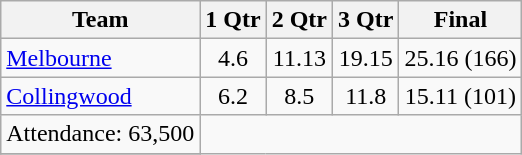<table class="wikitable">
<tr>
<th>Team</th>
<th>1 Qtr</th>
<th>2 Qtr</th>
<th>3 Qtr</th>
<th>Final</th>
</tr>
<tr>
<td><a href='#'>Melbourne</a></td>
<td align=center>4.6</td>
<td align=center>11.13</td>
<td align=center>19.15</td>
<td align=center>25.16 (166)</td>
</tr>
<tr>
<td><a href='#'>Collingwood</a></td>
<td align=center>6.2</td>
<td align=center>8.5</td>
<td align=center>11.8</td>
<td align=center>15.11 (101)</td>
</tr>
<tr>
<td align=center>Attendance: 63,500</td>
</tr>
<tr>
</tr>
</table>
